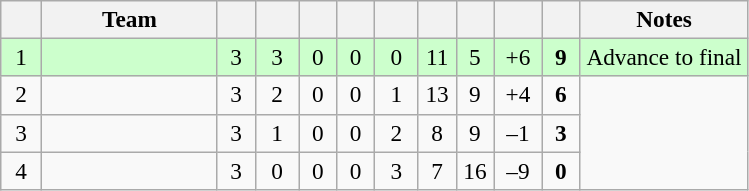<table class="wikitable" style="text-align: center; font-size: 97%;">
<tr>
<th width="20"></th>
<th width="110">Team</th>
<th width="18"></th>
<th width="22"></th>
<th width="18"></th>
<th width="18"></th>
<th width="22"></th>
<th width="18"></th>
<th width="18"></th>
<th width="25"></th>
<th width="18"></th>
<th width="105">Notes</th>
</tr>
<tr style="background-color: #ccffcc;">
<td>1</td>
<td align=left></td>
<td>3</td>
<td>3</td>
<td>0</td>
<td>0</td>
<td>0</td>
<td>11</td>
<td>5</td>
<td>+6</td>
<td><strong>9</strong></td>
<td>Advance to final</td>
</tr>
<tr>
<td>2</td>
<td align=left></td>
<td>3</td>
<td>2</td>
<td>0</td>
<td>0</td>
<td>1</td>
<td>13</td>
<td>9</td>
<td>+4</td>
<td><strong>6</strong></td>
<td rowspan="3"></td>
</tr>
<tr>
<td>3</td>
<td align=left></td>
<td>3</td>
<td>1</td>
<td>0</td>
<td>0</td>
<td>2</td>
<td>8</td>
<td>9</td>
<td>–1</td>
<td><strong>3</strong></td>
</tr>
<tr>
<td>4</td>
<td align=left></td>
<td>3</td>
<td>0</td>
<td>0</td>
<td>0</td>
<td>3</td>
<td>7</td>
<td>16</td>
<td>–9</td>
<td><strong>0</strong></td>
</tr>
</table>
